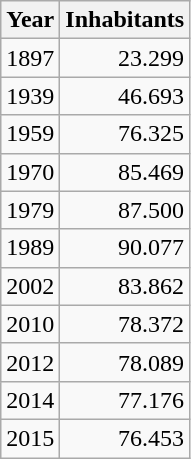<table class="wikitable">
<tr class="hintergrundfarbe5">
<th>Year</th>
<th>Inhabitants</th>
</tr>
<tr>
<td>1897</td>
<td align="right">23.299</td>
</tr>
<tr>
<td>1939</td>
<td align="right">46.693</td>
</tr>
<tr>
<td>1959</td>
<td align="right">76.325</td>
</tr>
<tr>
<td>1970</td>
<td align="right">85.469</td>
</tr>
<tr>
<td>1979</td>
<td align="right">87.500</td>
</tr>
<tr>
<td>1989</td>
<td align="right">90.077</td>
</tr>
<tr>
<td>2002</td>
<td align="right">83.862</td>
</tr>
<tr>
<td>2010</td>
<td align="right">78.372</td>
</tr>
<tr>
<td>2012</td>
<td align="right">78.089</td>
</tr>
<tr>
<td>2014</td>
<td align="right">77.176</td>
</tr>
<tr>
<td>2015</td>
<td align="right">76.453</td>
</tr>
</table>
